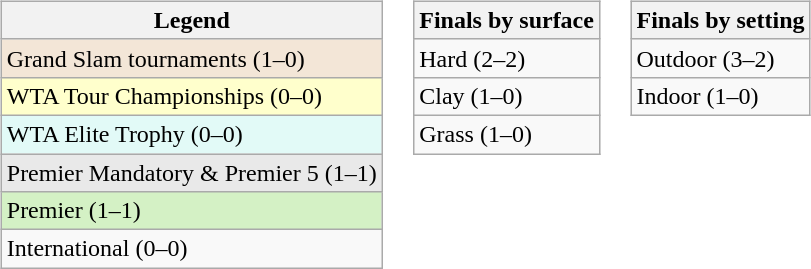<table>
<tr valign=top>
<td><br><table class="wikitable">
<tr>
<th>Legend</th>
</tr>
<tr>
<td style="background:#f3e6d7">Grand Slam tournaments (1–0)</td>
</tr>
<tr>
<td style="background:#ffc">WTA Tour Championships (0–0)</td>
</tr>
<tr>
<td style="background:#e2faf7">WTA Elite Trophy (0–0)</td>
</tr>
<tr>
<td style="background:#e9e9e9">Premier Mandatory & Premier 5 (1–1)</td>
</tr>
<tr>
<td style="background:#d4f1c5">Premier (1–1)</td>
</tr>
<tr>
<td>International (0–0)</td>
</tr>
</table>
</td>
<td><br><table class="wikitable">
<tr>
<th>Finals by surface</th>
</tr>
<tr>
<td>Hard (2–2)</td>
</tr>
<tr>
<td>Clay (1–0)</td>
</tr>
<tr>
<td>Grass (1–0)</td>
</tr>
</table>
</td>
<td><br><table class="wikitable">
<tr>
<th>Finals by setting</th>
</tr>
<tr>
<td>Outdoor (3–2)</td>
</tr>
<tr>
<td>Indoor (1–0)</td>
</tr>
</table>
</td>
</tr>
</table>
